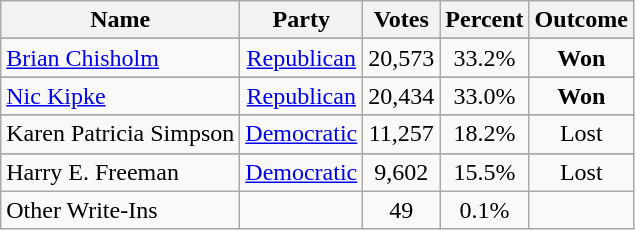<table class=wikitable style="text-align:center">
<tr>
<th>Name</th>
<th>Party</th>
<th>Votes</th>
<th>Percent</th>
<th>Outcome</th>
</tr>
<tr>
</tr>
<tr>
<td align=left><a href='#'>Brian Chisholm</a></td>
<td><a href='#'>Republican</a></td>
<td>20,573</td>
<td>33.2%</td>
<td><strong>Won</strong></td>
</tr>
<tr>
</tr>
<tr>
<td align=left><a href='#'>Nic Kipke</a></td>
<td><a href='#'>Republican</a></td>
<td>20,434</td>
<td>33.0%</td>
<td><strong>Won</strong></td>
</tr>
<tr>
</tr>
<tr>
<td align=left>Karen Patricia Simpson</td>
<td><a href='#'>Democratic</a></td>
<td>11,257</td>
<td>18.2%</td>
<td>Lost</td>
</tr>
<tr>
</tr>
<tr>
<td align=left>Harry E. Freeman</td>
<td><a href='#'>Democratic</a></td>
<td>9,602</td>
<td>15.5%</td>
<td>Lost</td>
</tr>
<tr>
<td align=left>Other Write-Ins</td>
<td></td>
<td>49</td>
<td>0.1%</td>
<td></td>
</tr>
</table>
